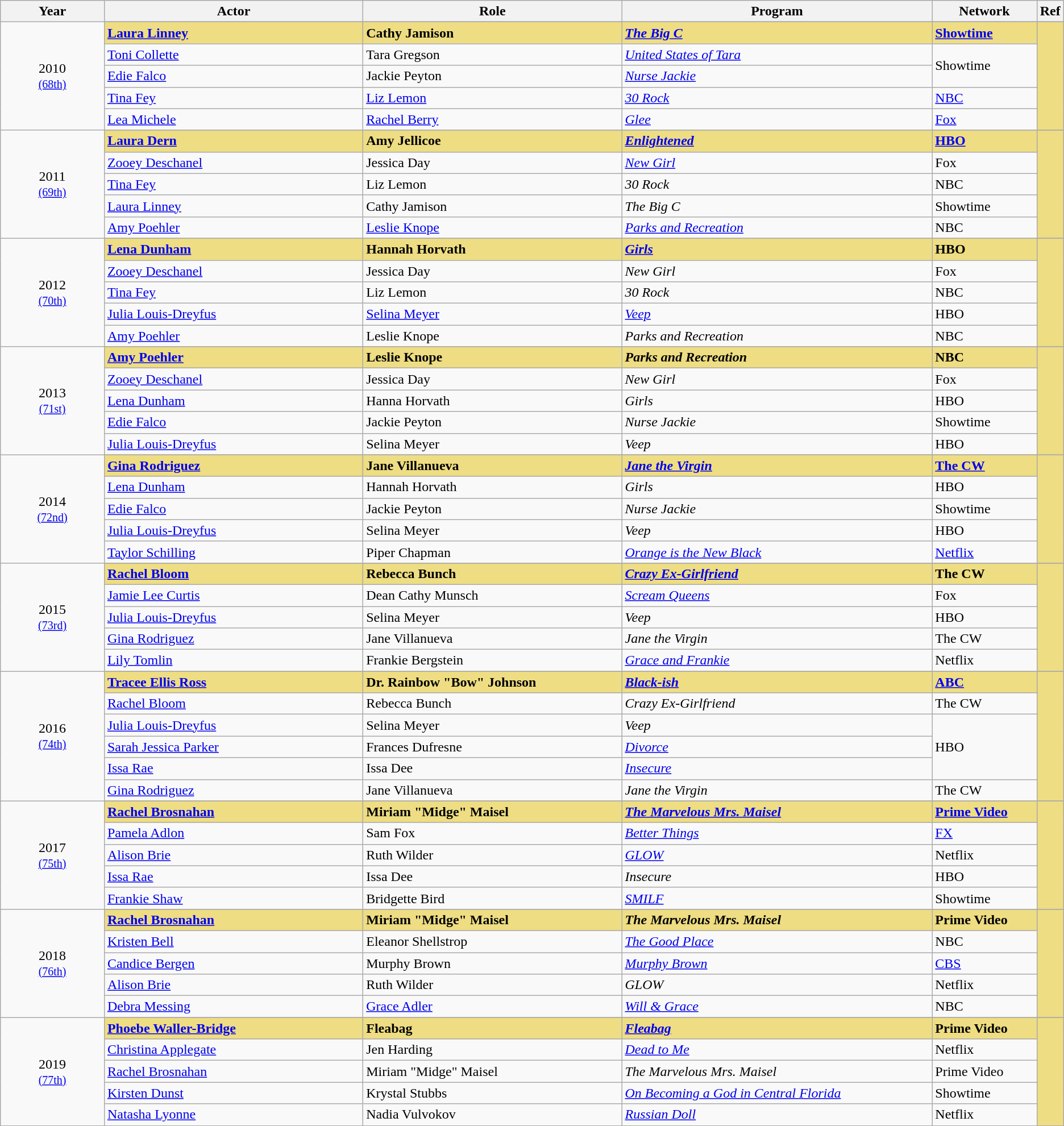<table class="wikitable">
<tr>
<th style="width:10%;">Year</th>
<th style="width:25%;">Actor</th>
<th style="width:25%;">Role</th>
<th style="width:30%;">Program</th>
<th style="width:10%;">Network</th>
<th style="width:5%;">Ref</th>
</tr>
<tr>
<td rowspan="6" style="text-align:center;">2010 <br><small><a href='#'>(68th)</a></small></td>
</tr>
<tr style="background:#EEDD82;">
<td><strong><a href='#'>Laura Linney</a> </strong></td>
<td><strong>Cathy Jamison</strong></td>
<td><strong><em><a href='#'>The Big C</a></em></strong></td>
<td><strong><a href='#'>Showtime</a></strong></td>
<td rowspan="5"></td>
</tr>
<tr>
<td><a href='#'>Toni Collette</a></td>
<td>Tara Gregson</td>
<td><em><a href='#'>United States of Tara</a></em></td>
<td rowspan="2">Showtime</td>
</tr>
<tr>
<td><a href='#'>Edie Falco</a></td>
<td>Jackie Peyton</td>
<td><em><a href='#'>Nurse Jackie</a></em></td>
</tr>
<tr>
<td><a href='#'>Tina Fey</a></td>
<td><a href='#'>Liz Lemon</a></td>
<td><em><a href='#'>30 Rock</a></em></td>
<td><a href='#'>NBC</a></td>
</tr>
<tr>
<td><a href='#'>Lea Michele</a></td>
<td><a href='#'>Rachel Berry</a></td>
<td><em><a href='#'>Glee</a></em></td>
<td><a href='#'>Fox</a></td>
</tr>
<tr>
<td rowspan="6" style="text-align:center;">2011 <br><small><a href='#'>(69th)</a></small></td>
</tr>
<tr style="background:#EEDD82;">
<td><strong><a href='#'>Laura Dern</a> </strong></td>
<td><strong>Amy Jellicoe</strong></td>
<td><strong><em><a href='#'>Enlightened</a></em></strong></td>
<td><strong><a href='#'>HBO</a></strong></td>
<td rowspan="5"></td>
</tr>
<tr>
<td><a href='#'>Zooey Deschanel</a></td>
<td>Jessica Day</td>
<td><em><a href='#'>New Girl</a></em></td>
<td>Fox</td>
</tr>
<tr>
<td><a href='#'>Tina Fey</a></td>
<td>Liz Lemon</td>
<td><em>30 Rock</em></td>
<td>NBC</td>
</tr>
<tr>
<td><a href='#'>Laura Linney</a></td>
<td>Cathy Jamison</td>
<td><em>The Big C</em></td>
<td>Showtime</td>
</tr>
<tr>
<td><a href='#'>Amy Poehler</a></td>
<td><a href='#'>Leslie Knope</a></td>
<td><em><a href='#'>Parks and Recreation</a></em></td>
<td>NBC</td>
</tr>
<tr>
<td rowspan="6" style="text-align:center;">2012 <br><small><a href='#'>(70th)</a></small></td>
</tr>
<tr style="background:#EEDD82;">
<td><strong><a href='#'>Lena Dunham</a> </strong></td>
<td><strong>Hannah Horvath</strong></td>
<td><strong><em><a href='#'>Girls</a></em></strong></td>
<td><strong>HBO</strong></td>
<td rowspan="5"></td>
</tr>
<tr>
<td><a href='#'>Zooey Deschanel</a></td>
<td>Jessica Day</td>
<td><em>New Girl</em></td>
<td>Fox</td>
</tr>
<tr>
<td><a href='#'>Tina Fey</a></td>
<td>Liz Lemon</td>
<td><em>30 Rock</em></td>
<td>NBC</td>
</tr>
<tr>
<td><a href='#'>Julia Louis-Dreyfus</a></td>
<td><a href='#'>Selina Meyer</a></td>
<td><em><a href='#'>Veep</a></em></td>
<td>HBO</td>
</tr>
<tr>
<td><a href='#'>Amy Poehler</a></td>
<td>Leslie Knope</td>
<td><em>Parks and Recreation</em></td>
<td>NBC</td>
</tr>
<tr>
<td rowspan="6" style="text-align:center;">2013 <br><small><a href='#'>(71st)</a></small></td>
</tr>
<tr style="background:#EEDD82;">
<td><strong><a href='#'>Amy Poehler</a> </strong></td>
<td><strong>Leslie Knope</strong></td>
<td><strong><em>Parks and Recreation</em></strong></td>
<td><strong>NBC</strong></td>
<td rowspan="5"></td>
</tr>
<tr>
<td><a href='#'>Zooey Deschanel</a></td>
<td>Jessica Day</td>
<td><em>New Girl</em></td>
<td>Fox</td>
</tr>
<tr>
<td><a href='#'>Lena Dunham</a></td>
<td>Hanna Horvath</td>
<td><em>Girls</em></td>
<td>HBO</td>
</tr>
<tr>
<td><a href='#'>Edie Falco</a></td>
<td>Jackie Peyton</td>
<td><em>Nurse Jackie</em></td>
<td>Showtime</td>
</tr>
<tr>
<td><a href='#'>Julia Louis-Dreyfus</a></td>
<td>Selina Meyer</td>
<td><em>Veep</em></td>
<td>HBO</td>
</tr>
<tr>
<td rowspan="6" style="text-align:center;">2014 <br><small><a href='#'>(72nd)</a></small></td>
</tr>
<tr style="background:#EEDD82;">
<td><strong><a href='#'>Gina Rodriguez</a> </strong></td>
<td><strong>Jane Villanueva</strong></td>
<td><strong><em><a href='#'>Jane the Virgin</a></em></strong></td>
<td><strong><a href='#'>The CW</a></strong></td>
<td rowspan="5"></td>
</tr>
<tr>
<td><a href='#'>Lena Dunham</a></td>
<td>Hannah Horvath</td>
<td><em>Girls</em></td>
<td>HBO</td>
</tr>
<tr>
<td><a href='#'>Edie Falco</a></td>
<td>Jackie Peyton</td>
<td><em>Nurse Jackie</em></td>
<td>Showtime</td>
</tr>
<tr>
<td><a href='#'>Julia Louis-Dreyfus</a></td>
<td>Selina Meyer</td>
<td><em>Veep</em></td>
<td>HBO</td>
</tr>
<tr>
<td><a href='#'>Taylor Schilling</a></td>
<td>Piper Chapman</td>
<td><em><a href='#'>Orange is the New Black</a></em></td>
<td><a href='#'>Netflix</a></td>
</tr>
<tr>
<td rowspan="6" style="text-align:center;">2015 <br><small><a href='#'>(73rd)</a></small></td>
</tr>
<tr style="background:#EEDD82;">
<td><strong><a href='#'>Rachel Bloom</a> </strong></td>
<td><strong>Rebecca Bunch</strong></td>
<td><em><a href='#'><strong>Crazy Ex-Girlfriend</strong></a></em></td>
<td><strong>The CW</strong></td>
<td rowspan="5"></td>
</tr>
<tr>
<td><a href='#'>Jamie Lee Curtis</a></td>
<td>Dean Cathy Munsch</td>
<td><em><a href='#'>Scream Queens</a></em></td>
<td>Fox</td>
</tr>
<tr>
<td><a href='#'>Julia Louis-Dreyfus</a></td>
<td>Selina Meyer</td>
<td><em>Veep</em></td>
<td>HBO</td>
</tr>
<tr>
<td><a href='#'>Gina Rodriguez</a></td>
<td>Jane Villanueva</td>
<td><em>Jane the Virgin</em></td>
<td>The CW</td>
</tr>
<tr>
<td><a href='#'>Lily Tomlin</a></td>
<td>Frankie Bergstein</td>
<td><em><a href='#'>Grace and Frankie</a></em></td>
<td>Netflix</td>
</tr>
<tr>
<td rowspan="7" style="text-align:center;">2016 <br><small><a href='#'>(74th)</a></small></td>
</tr>
<tr style="background:#EEDD82;">
<td><strong><a href='#'>Tracee Ellis Ross</a> </strong></td>
<td><strong>Dr. Rainbow "Bow" Johnson</strong></td>
<td><strong><em><a href='#'>Black-ish</a></em></strong></td>
<td><strong><a href='#'>ABC</a></strong></td>
<td rowspan="6"></td>
</tr>
<tr>
<td><a href='#'>Rachel Bloom</a></td>
<td>Rebecca Bunch</td>
<td><em>Crazy Ex-Girlfriend</em></td>
<td>The CW</td>
</tr>
<tr>
<td><a href='#'>Julia Louis-Dreyfus</a></td>
<td>Selina Meyer</td>
<td><em>Veep</em></td>
<td rowspan="3">HBO</td>
</tr>
<tr>
<td><a href='#'>Sarah Jessica Parker</a></td>
<td>Frances Dufresne</td>
<td><em><a href='#'>Divorce</a></em></td>
</tr>
<tr>
<td><a href='#'>Issa Rae</a></td>
<td>Issa Dee</td>
<td><em><a href='#'>Insecure</a></em></td>
</tr>
<tr>
<td><a href='#'>Gina Rodriguez</a></td>
<td>Jane Villanueva</td>
<td><em>Jane the Virgin</em></td>
<td>The CW</td>
</tr>
<tr>
<td rowspan="6" style="text-align:center;">2017 <br><small><a href='#'>(75th)</a></small></td>
</tr>
<tr style="background:#EEDD82;">
<td><strong><a href='#'>Rachel Brosnahan</a> </strong></td>
<td><strong>Miriam "Midge" Maisel</strong></td>
<td><strong><em><a href='#'>The Marvelous Mrs. Maisel</a></em></strong></td>
<td><strong><a href='#'>Prime Video</a></strong></td>
<td rowspan="5" style="background:#EEDD82;"></td>
</tr>
<tr>
<td><a href='#'>Pamela Adlon</a></td>
<td>Sam Fox</td>
<td><em><a href='#'>Better Things</a></em></td>
<td><a href='#'>FX</a></td>
</tr>
<tr>
<td><a href='#'>Alison Brie</a></td>
<td>Ruth Wilder</td>
<td><em><a href='#'>GLOW</a></em></td>
<td>Netflix</td>
</tr>
<tr>
<td><a href='#'>Issa Rae</a></td>
<td>Issa Dee</td>
<td><em>Insecure</em></td>
<td>HBO</td>
</tr>
<tr>
<td><a href='#'>Frankie Shaw</a></td>
<td>Bridgette Bird</td>
<td><em><a href='#'>SMILF</a></em></td>
<td>Showtime</td>
</tr>
<tr>
<td rowspan="6" style="text-align:center;">2018 <br><small><a href='#'>(76th)</a></small></td>
</tr>
<tr style="background:#EEDD82;">
<td><strong><a href='#'>Rachel Brosnahan</a> </strong></td>
<td><strong>Miriam "Midge" Maisel</strong></td>
<td><strong><em>The Marvelous Mrs. Maisel</em></strong></td>
<td><strong>Prime Video</strong></td>
<td rowspan="5" style="background:#EEDD82;"></td>
</tr>
<tr>
<td><a href='#'>Kristen Bell</a></td>
<td>Eleanor Shellstrop</td>
<td><em><a href='#'>The Good Place</a></em></td>
<td>NBC</td>
</tr>
<tr>
<td><a href='#'>Candice Bergen</a></td>
<td>Murphy Brown</td>
<td><em><a href='#'>Murphy Brown</a></em></td>
<td><a href='#'>CBS</a></td>
</tr>
<tr>
<td><a href='#'>Alison Brie</a></td>
<td>Ruth Wilder</td>
<td><em>GLOW</em></td>
<td>Netflix</td>
</tr>
<tr>
<td><a href='#'>Debra Messing</a></td>
<td><a href='#'>Grace Adler</a></td>
<td><em><a href='#'>Will & Grace</a></em></td>
<td>NBC</td>
</tr>
<tr>
<td rowspan="6" style="text-align:center;">2019 <br><small><a href='#'>(77th)</a></small></td>
</tr>
<tr style="background:#EEDD82;">
<td><strong><a href='#'>Phoebe Waller-Bridge</a> </strong></td>
<td><strong>Fleabag</strong></td>
<td><strong><em><a href='#'>Fleabag</a></em></strong></td>
<td><strong>Prime Video</strong></td>
<td rowspan="5" style="background:#EEDD82;"></td>
</tr>
<tr>
<td><a href='#'>Christina Applegate</a></td>
<td>Jen Harding</td>
<td><em><a href='#'>Dead to Me</a></em></td>
<td>Netflix</td>
</tr>
<tr>
<td><a href='#'>Rachel Brosnahan</a></td>
<td>Miriam "Midge" Maisel</td>
<td><em>The Marvelous Mrs. Maisel</em></td>
<td>Prime Video</td>
</tr>
<tr>
<td><a href='#'>Kirsten Dunst</a></td>
<td>Krystal Stubbs</td>
<td><em><a href='#'>On Becoming a God in Central Florida</a></em></td>
<td>Showtime</td>
</tr>
<tr>
<td><a href='#'>Natasha Lyonne</a></td>
<td>Nadia Vulvokov</td>
<td><em><a href='#'>Russian Doll</a></em></td>
<td>Netflix</td>
</tr>
</table>
